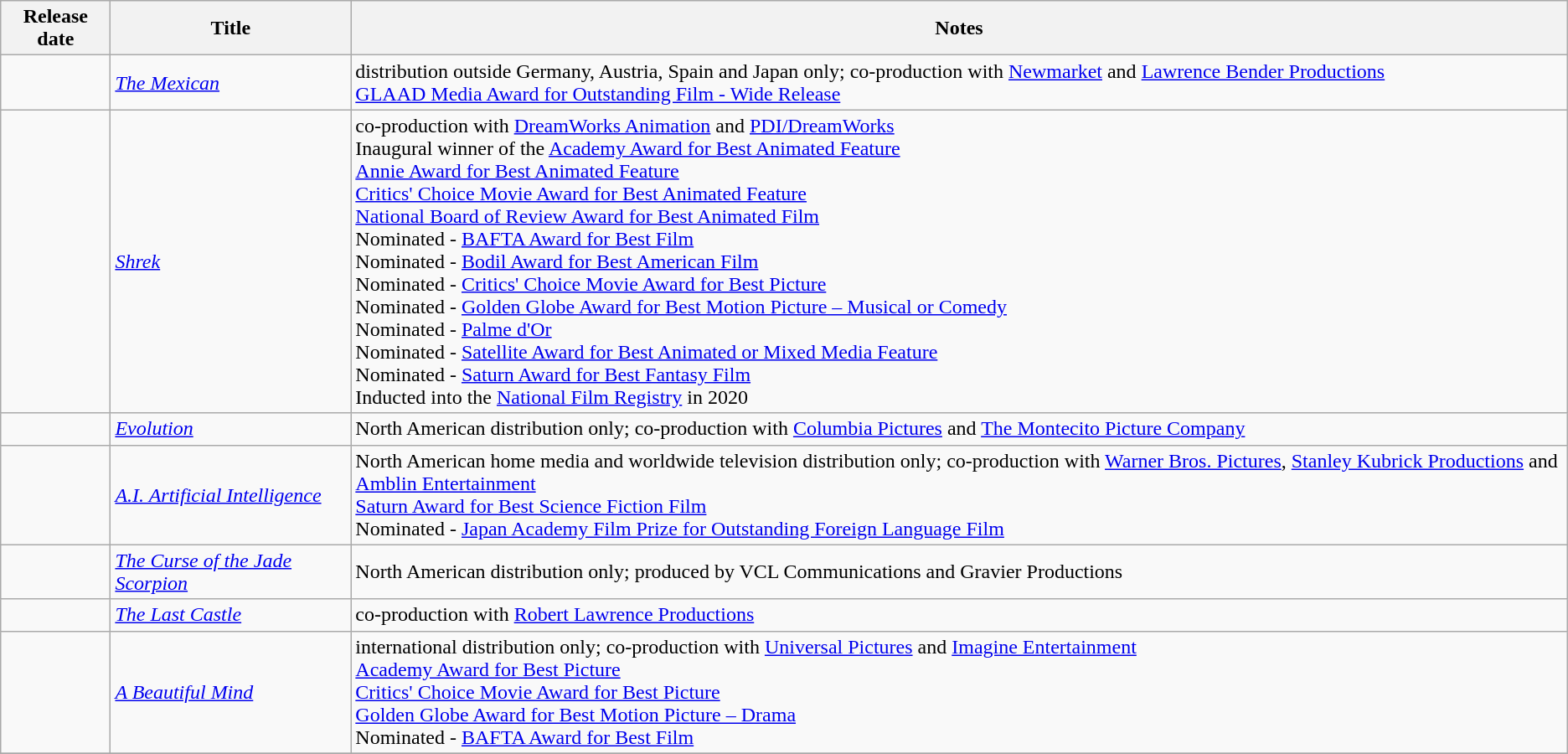<table class="wikitable sortable">
<tr>
<th>Release date</th>
<th>Title</th>
<th>Notes</th>
</tr>
<tr>
<td></td>
<td><em><a href='#'>The Mexican</a></em></td>
<td>distribution outside Germany, Austria, Spain and Japan only; co-production with <a href='#'>Newmarket</a> and <a href='#'>Lawrence Bender Productions</a><br><a href='#'>GLAAD Media Award for Outstanding Film - Wide Release</a></td>
</tr>
<tr>
<td></td>
<td><em><a href='#'>Shrek</a></em></td>
<td>co-production with <a href='#'>DreamWorks Animation</a> and <a href='#'>PDI/DreamWorks</a><br>Inaugural winner of the <a href='#'>Academy Award for Best Animated Feature</a><br><a href='#'>Annie Award for Best Animated Feature</a><br><a href='#'>Critics' Choice Movie Award for Best Animated Feature</a><br><a href='#'>National Board of Review Award for Best Animated Film</a><br>Nominated - <a href='#'>BAFTA Award for Best Film</a><br>Nominated - <a href='#'>Bodil Award for Best American Film</a><br>Nominated - <a href='#'>Critics' Choice Movie Award for Best Picture</a><br>Nominated - <a href='#'>Golden Globe Award for Best Motion Picture – Musical or Comedy</a><br>Nominated - <a href='#'>Palme d'Or</a><br>Nominated - <a href='#'>Satellite Award for Best Animated or Mixed Media Feature</a><br>Nominated - <a href='#'>Saturn Award for Best Fantasy Film</a><br>Inducted into the <a href='#'>National Film Registry</a> in 2020</td>
</tr>
<tr>
<td></td>
<td><em><a href='#'>Evolution</a></em></td>
<td>North American distribution only; co-production with <a href='#'>Columbia Pictures</a> and <a href='#'>The Montecito Picture Company</a></td>
</tr>
<tr>
<td></td>
<td><em><a href='#'>A.I. Artificial Intelligence</a></em></td>
<td>North American home media and worldwide television distribution only; co-production with <a href='#'>Warner Bros. Pictures</a>, <a href='#'>Stanley Kubrick Productions</a> and <a href='#'>Amblin Entertainment</a><br><a href='#'>Saturn Award for Best Science Fiction Film</a><br>Nominated - <a href='#'>Japan Academy Film Prize for Outstanding Foreign Language Film</a></td>
</tr>
<tr>
<td></td>
<td><em><a href='#'>The Curse of the Jade Scorpion</a></em></td>
<td>North American distribution only; produced by VCL Communications and Gravier Productions</td>
</tr>
<tr>
<td></td>
<td><em><a href='#'>The Last Castle</a></em></td>
<td>co-production with <a href='#'>Robert Lawrence Productions</a></td>
</tr>
<tr>
<td></td>
<td><em><a href='#'>A Beautiful Mind</a></em></td>
<td>international distribution only; co-production with <a href='#'>Universal Pictures</a> and <a href='#'>Imagine Entertainment</a><br><a href='#'>Academy Award for Best Picture</a><br><a href='#'>Critics' Choice Movie Award for Best Picture</a><br><a href='#'>Golden Globe Award for Best Motion Picture – Drama</a><br>Nominated - <a href='#'>BAFTA Award for Best Film</a></td>
</tr>
<tr>
</tr>
</table>
